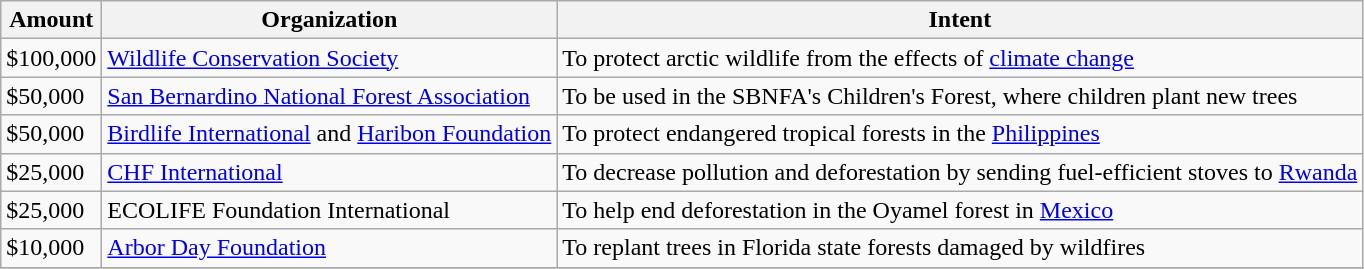<table class="wikitable">
<tr>
<th>Amount</th>
<th>Organization</th>
<th>Intent</th>
</tr>
<tr>
<td>$100,000</td>
<td><a href='#'>Wildlife Conservation Society</a></td>
<td>To protect arctic wildlife from the effects of <a href='#'>climate change</a></td>
</tr>
<tr>
<td>$50,000</td>
<td><a href='#'>San Bernardino National Forest Association</a></td>
<td>To be used in the SBNFA's Children's Forest, where children plant new trees</td>
</tr>
<tr>
<td>$50,000</td>
<td><a href='#'>Birdlife International</a> and <a href='#'>Haribon Foundation</a></td>
<td>To protect endangered tropical forests in the <a href='#'>Philippines</a></td>
</tr>
<tr>
<td>$25,000</td>
<td><a href='#'>CHF International</a></td>
<td>To decrease pollution and deforestation by sending fuel-efficient stoves to <a href='#'>Rwanda</a></td>
</tr>
<tr>
<td>$25,000</td>
<td>ECOLIFE Foundation International</td>
<td>To help end deforestation in the Oyamel forest in <a href='#'>Mexico</a></td>
</tr>
<tr>
<td>$10,000</td>
<td><a href='#'>Arbor Day Foundation</a></td>
<td>To replant trees in Florida state forests damaged by wildfires</td>
</tr>
<tr>
</tr>
</table>
